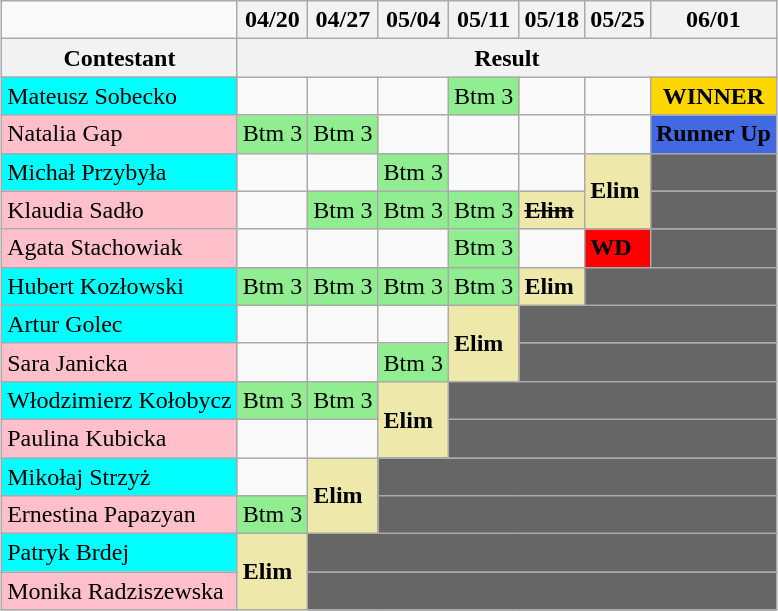<table class="wikitable" style="margin:1em auto;">
<tr>
<td></td>
<th>04/20</th>
<th>04/27</th>
<th>05/04</th>
<th>05/11</th>
<th>05/18</th>
<th>05/25</th>
<th>06/01</th>
</tr>
<tr>
<th>Contestant</th>
<th colspan="7" align="center">Result</th>
</tr>
<tr>
<td style="background:cyan;">Mateusz Sobecko</td>
<td></td>
<td></td>
<td></td>
<td style="background:lightgreen;">Btm 3</td>
<td></td>
<td></td>
<td bgcolor="gold" align="center"><strong>WINNER</strong></td>
</tr>
<tr>
<td style="background:pink;">Natalia Gap</td>
<td style="background:lightgreen;">Btm 3</td>
<td style="background:lightgreen;">Btm 3</td>
<td></td>
<td></td>
<td></td>
<td></td>
<td bgcolor="royalblue" align="center"><strong>Runner Up</strong></td>
</tr>
<tr>
<td style="background:cyan;">Michał Przybyła</td>
<td></td>
<td></td>
<td style="background:lightgreen;">Btm 3</td>
<td></td>
<td></td>
<td rowspan="2" bgcolor="palegoldenrod"><strong>Elim</strong></td>
<td colspan="7" style="background:#666;"></td>
</tr>
<tr>
<td style="background:pink;">Klaudia Sadło</td>
<td></td>
<td style="background:lightgreen;">Btm 3</td>
<td style="background:lightgreen;">Btm 3</td>
<td style="background:lightgreen;">Btm 3</td>
<td bgcolor="palegoldenrod"><strong><s>Elim</s></strong></td>
<td colspan="6" bgcolor="666666"></td>
</tr>
<tr>
<td style="background:pink;">Agata Stachowiak</td>
<td></td>
<td></td>
<td></td>
<td style="background:lightgreen;">Btm 3</td>
<td></td>
<td style="background:red;"><strong>WD</strong></td>
<td colspan="4" bgcolor="666666"></td>
</tr>
<tr>
<td style="background:cyan;">Hubert Kozłowski</td>
<td style="background:lightgreen;">Btm 3</td>
<td style="background:lightgreen;">Btm 3</td>
<td style="background:lightgreen;">Btm 3</td>
<td style="background:lightgreen;">Btm 3</td>
<td rowspan="1" style="background:palegoldenrod;"><strong>Elim</strong></td>
<td colspan="7" style="background:#666;"></td>
</tr>
<tr>
<td style="background:cyan;">Artur Golec</td>
<td></td>
<td></td>
<td></td>
<td rowspan="2" style="background:palegoldenrod;"><strong>Elim</strong></td>
<td colspan="7" style="background:#666;"></td>
</tr>
<tr>
<td style="background:pink;">Sara Janicka</td>
<td></td>
<td></td>
<td style="background:lightgreen;">Btm 3</td>
<td colspan="7" style="background:#666;"></td>
</tr>
<tr>
<td style="background:cyan;">Włodzimierz Kołobycz</td>
<td style="background:lightgreen;">Btm 3</td>
<td style="background:lightgreen;">Btm 3</td>
<td rowspan="2" style="background:palegoldenrod;"><strong>Elim</strong></td>
<td colspan="7" style="background:#666;"></td>
</tr>
<tr>
<td style="background:pink;">Paulina Kubicka</td>
<td></td>
<td></td>
<td colspan="7" style="background:#666;"></td>
</tr>
<tr>
<td style="background:cyan;">Mikołaj Strzyż</td>
<td></td>
<td rowspan="2" style="background:palegoldenrod;"><strong>Elim</strong></td>
<td colspan="7" style="background:#666;"></td>
</tr>
<tr>
<td style="background:pink;">Ernestina Papazyan</td>
<td style="background:lightgreen;">Btm 3</td>
<td colspan="7" style="background:#666;"></td>
</tr>
<tr>
<td style="background:cyan;">Patryk Brdej</td>
<td rowspan="2" style="background:palegoldenrod;"><strong>Elim</strong></td>
<td colspan="7" style="background:#666;"></td>
</tr>
<tr>
<td style="background:pink;">Monika Radziszewska</td>
<td colspan="7" style="background:#666;"></td>
</tr>
</table>
